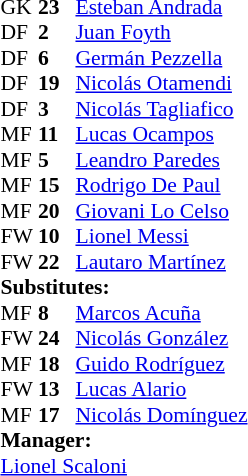<table cellspacing="0" cellpadding="0" style="font-size:90%; margin:auto">
<tr>
<th width=25></th>
<th width=25></th>
</tr>
<tr>
<td>GK</td>
<td><strong>23</strong></td>
<td><a href='#'>Esteban Andrada</a></td>
</tr>
<tr>
<td>DF</td>
<td><strong>2</strong></td>
<td><a href='#'>Juan Foyth</a></td>
</tr>
<tr>
<td>DF</td>
<td><strong>6</strong></td>
<td><a href='#'>Germán Pezzella</a></td>
</tr>
<tr>
<td>DF</td>
<td><strong>19</strong></td>
<td><a href='#'>Nicolás Otamendi</a></td>
</tr>
<tr>
<td>DF</td>
<td><strong>3</strong></td>
<td><a href='#'>Nicolás Tagliafico</a></td>
<td></td>
<td></td>
</tr>
<tr>
<td>MF</td>
<td><strong>11</strong></td>
<td><a href='#'>Lucas Ocampos</a></td>
<td></td>
<td></td>
</tr>
<tr>
<td>MF</td>
<td><strong>5</strong></td>
<td><a href='#'>Leandro Paredes</a></td>
<td></td>
<td></td>
</tr>
<tr>
<td>MF</td>
<td><strong>15</strong></td>
<td><a href='#'>Rodrigo De Paul</a></td>
<td></td>
<td></td>
</tr>
<tr>
<td>MF</td>
<td><strong>20</strong></td>
<td><a href='#'>Giovani Lo Celso</a></td>
<td></td>
<td></td>
</tr>
<tr>
<td>FW</td>
<td><strong>10</strong></td>
<td><a href='#'>Lionel Messi</a></td>
</tr>
<tr>
<td>FW</td>
<td><strong>22</strong></td>
<td><a href='#'>Lautaro Martínez</a></td>
<td></td>
<td></td>
</tr>
<tr>
<td colspan=3><strong>Substitutes:</strong></td>
</tr>
<tr>
<td>MF</td>
<td><strong>8</strong></td>
<td><a href='#'>Marcos Acuña</a></td>
<td></td>
<td></td>
</tr>
<tr>
<td>FW</td>
<td><strong>24</strong></td>
<td><a href='#'>Nicolás González</a></td>
<td></td>
<td></td>
</tr>
<tr>
<td>MF</td>
<td><strong>18</strong></td>
<td><a href='#'>Guido Rodríguez</a></td>
<td></td>
<td></td>
</tr>
<tr>
<td>FW</td>
<td><strong>13</strong></td>
<td><a href='#'>Lucas Alario</a></td>
<td></td>
<td></td>
</tr>
<tr>
<td>MF</td>
<td><strong>17</strong></td>
<td><a href='#'>Nicolás Domínguez</a></td>
<td></td>
<td></td>
</tr>
<tr>
<td colspan=3><strong>Manager:</strong></td>
</tr>
<tr>
<td colspan=4> <a href='#'>Lionel Scaloni</a></td>
</tr>
</table>
